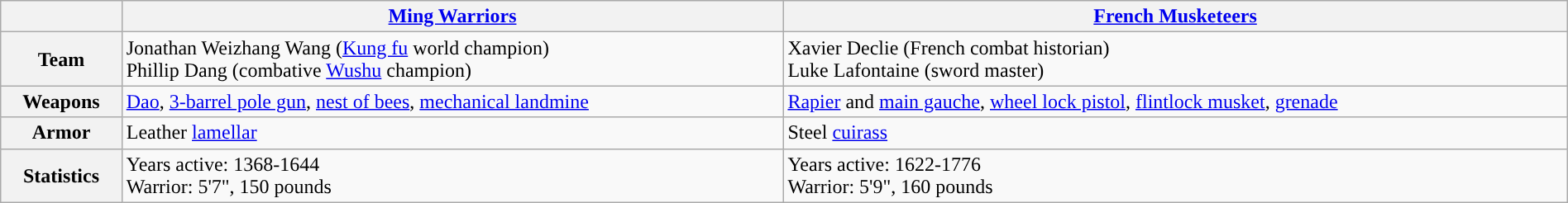<table class="wikitable unsortable" ; style="width: 100%">
<tr>
<th></th>
<th><strong><a href='#'>Ming Warriors</a></strong></th>
<th><strong><a href='#'>French Musketeers</a></strong></th>
</tr>
<tr>
<th>Team</th>
<td>Jonathan Weizhang Wang (<a href='#'>Kung fu</a> world champion)<br>Phillip Dang (combative <a href='#'>Wushu</a> champion)</td>
<td>Xavier Declie (French combat historian)<br>Luke Lafontaine (sword master)</td>
</tr>
<tr>
<th>Weapons</th>
<td><a href='#'>Dao</a>, <a href='#'>3-barrel pole gun</a>, <a href='#'>nest of bees</a>, <a href='#'>mechanical landmine</a></td>
<td><a href='#'>Rapier</a> and <a href='#'>main gauche</a>, <a href='#'>wheel lock pistol</a>, <a href='#'>flintlock musket</a>, <a href='#'>grenade</a></td>
</tr>
<tr>
<th>Armor</th>
<td>Leather <a href='#'>lamellar</a></td>
<td>Steel <a href='#'>cuirass</a></td>
</tr>
<tr>
<th>Statistics</th>
<td>Years active: 1368-1644<br>Warrior: 5'7", 150 pounds</td>
<td>Years active: 1622-1776<br>Warrior: 5'9", 160 pounds</td>
</tr>
</table>
